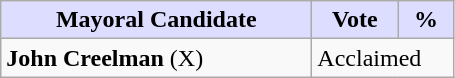<table class="wikitable">
<tr>
<th style="background:#ddf; width:200px;">Mayoral Candidate</th>
<th style="background:#ddf; width:50px;">Vote</th>
<th style="background:#ddf; width:30px;">%</th>
</tr>
<tr>
<td><strong>John Creelman</strong> (X)</td>
<td colspan="2">Acclaimed</td>
</tr>
</table>
